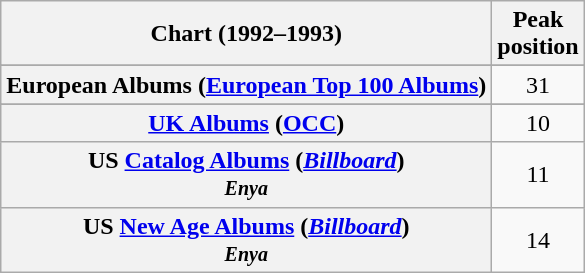<table class="wikitable plainrowheaders sortable">
<tr>
<th style="text-align:center;">Chart (1992–1993)</th>
<th style="text-align:center;">Peak<br>position</th>
</tr>
<tr>
</tr>
<tr>
</tr>
<tr>
<th scope="row">European Albums (<a href='#'>European Top 100 Albums</a>)</th>
<td align=center>31</td>
</tr>
<tr>
</tr>
<tr>
</tr>
<tr>
</tr>
<tr>
<th scope="row"><a href='#'>UK Albums</a> (<a href='#'>OCC</a>)</th>
<td style="text-align:center;">10</td>
</tr>
<tr>
<th scope="row">US <a href='#'>Catalog Albums</a> (<em><a href='#'>Billboard</a></em>)<br><small><em>Enya</em></small></th>
<td style="text-align:center;">11</td>
</tr>
<tr>
<th scope="row">US <a href='#'>New Age Albums</a> (<em><a href='#'>Billboard</a></em>)<br><small><em>Enya</em></small></th>
<td style="text-align:center;">14</td>
</tr>
</table>
